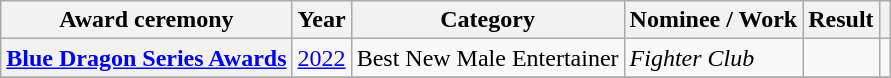<table class="wikitable plainrowheaders sortable">
<tr>
<th scope="col">Award ceremony</th>
<th scope="col">Year</th>
<th scope="col">Category</th>
<th scope="col">Nominee / Work</th>
<th scope="col">Result</th>
<th scope="col" class="unsortable"></th>
</tr>
<tr>
<th rowspan="1" scope="row"><a href='#'>Blue Dragon Series Awards</a></th>
<td style="text-align:center"><a href='#'>2022</a></td>
<td>Best New Male Entertainer</td>
<td rowspan="1"><em>Fighter Club</em></td>
<td></td>
<td style="text-align:center"></td>
</tr>
<tr>
</tr>
</table>
